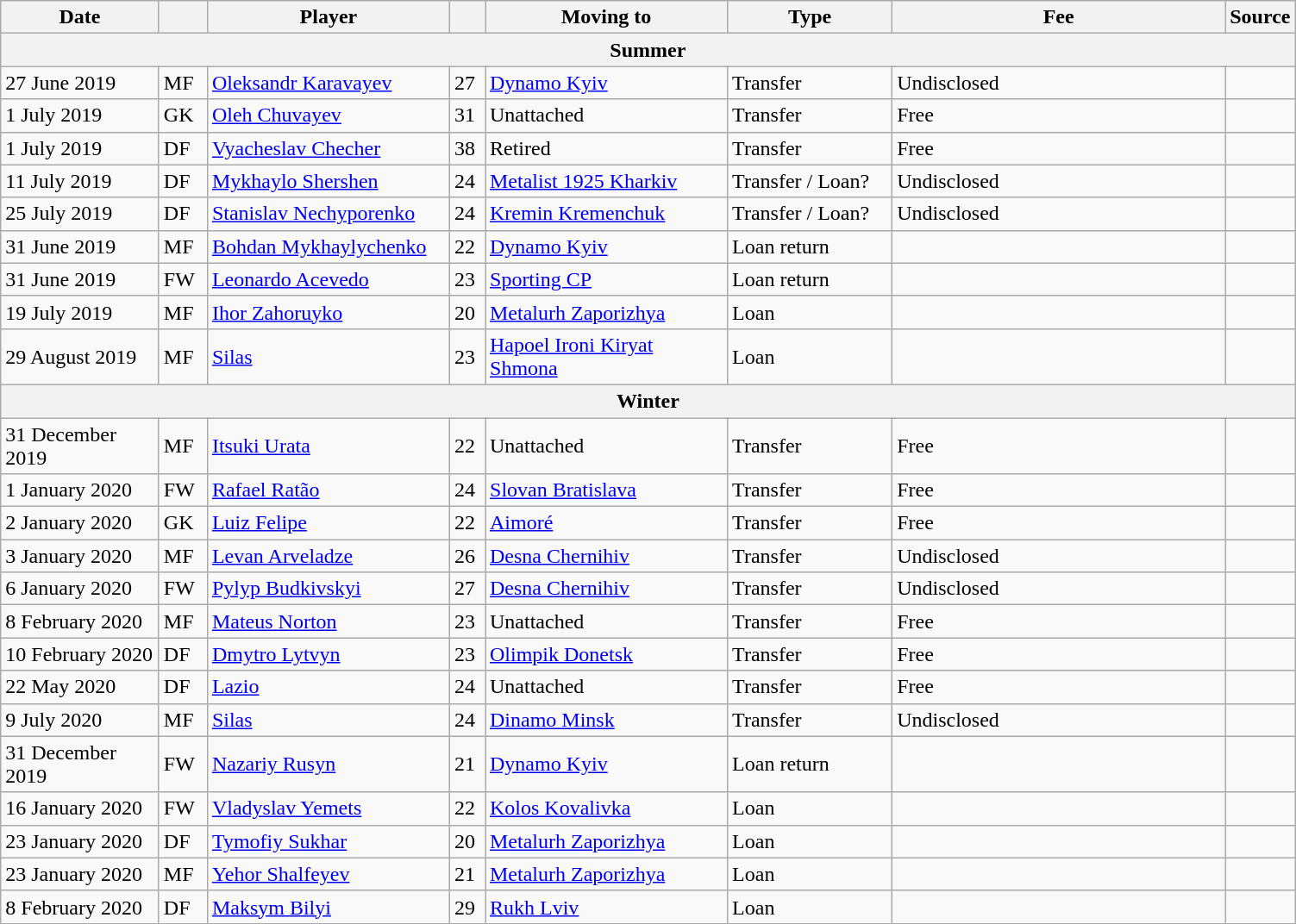<table class="wikitable sortable">
<tr>
<th style="width:115px;">Date</th>
<th style="width:30px;"></th>
<th style="width:180px;">Player</th>
<th style="width:20px;"></th>
<th style="width:180px;">Moving to</th>
<th style="width:120px;" class="unsortable">Type</th>
<th style="width:250px;" class="unsortable">Fee</th>
<th style="width:20px;">Source</th>
</tr>
<tr>
<th colspan=8>Summer</th>
</tr>
<tr>
<td>27 June 2019</td>
<td>MF</td>
<td> <a href='#'>Oleksandr Karavayev</a></td>
<td>27</td>
<td> <a href='#'>Dynamo Kyiv</a></td>
<td>Transfer</td>
<td>Undisclosed</td>
<td></td>
</tr>
<tr>
<td>1 July 2019</td>
<td>GK</td>
<td> <a href='#'>Oleh Chuvayev</a></td>
<td>31</td>
<td>Unattached</td>
<td>Transfer</td>
<td>Free</td>
<td></td>
</tr>
<tr>
<td>1 July 2019</td>
<td>DF</td>
<td> <a href='#'>Vyacheslav Checher</a></td>
<td>38</td>
<td>Retired</td>
<td>Transfer</td>
<td>Free</td>
<td></td>
</tr>
<tr>
<td>11 July 2019</td>
<td>DF</td>
<td> <a href='#'>Mykhaylo Shershen</a></td>
<td>24</td>
<td> <a href='#'>Metalist 1925 Kharkiv</a></td>
<td>Transfer / Loan?</td>
<td>Undisclosed</td>
<td></td>
</tr>
<tr>
<td>25 July 2019</td>
<td>DF</td>
<td> <a href='#'>Stanislav Nechyporenko</a></td>
<td>24</td>
<td> <a href='#'>Kremin Kremenchuk</a></td>
<td>Transfer / Loan?</td>
<td>Undisclosed</td>
<td></td>
</tr>
<tr>
<td>31 June 2019</td>
<td>MF</td>
<td> <a href='#'>Bohdan Mykhaylychenko</a></td>
<td>22</td>
<td> <a href='#'>Dynamo Kyiv</a></td>
<td>Loan return</td>
<td></td>
<td></td>
</tr>
<tr>
<td>31 June 2019</td>
<td>FW</td>
<td> <a href='#'>Leonardo Acevedo</a></td>
<td>23</td>
<td> <a href='#'>Sporting CP</a></td>
<td>Loan return</td>
<td></td>
<td></td>
</tr>
<tr>
<td>19 July 2019</td>
<td>MF</td>
<td> <a href='#'>Ihor Zahoruyko</a></td>
<td>20</td>
<td> <a href='#'>Metalurh Zaporizhya</a></td>
<td>Loan</td>
<td></td>
<td></td>
</tr>
<tr>
<td>29 August 2019</td>
<td>MF</td>
<td> <a href='#'>Silas</a></td>
<td>23</td>
<td> <a href='#'>Hapoel Ironi Kiryat Shmona</a></td>
<td>Loan</td>
<td></td>
<td></td>
</tr>
<tr>
<th colspan=8>Winter</th>
</tr>
<tr>
<td>31 December 2019</td>
<td>MF</td>
<td> <a href='#'>Itsuki Urata</a></td>
<td>22</td>
<td>Unattached</td>
<td>Transfer</td>
<td>Free</td>
<td></td>
</tr>
<tr>
<td>1 January 2020</td>
<td>FW</td>
<td> <a href='#'>Rafael Ratão</a></td>
<td>24</td>
<td> <a href='#'>Slovan Bratislava</a></td>
<td>Transfer</td>
<td>Free</td>
<td></td>
</tr>
<tr>
<td>2 January 2020</td>
<td>GK</td>
<td> <a href='#'>Luiz Felipe</a></td>
<td>22</td>
<td> <a href='#'>Aimoré</a></td>
<td>Transfer</td>
<td>Free</td>
<td></td>
</tr>
<tr>
<td>3 January 2020</td>
<td>MF</td>
<td> <a href='#'>Levan Arveladze</a></td>
<td>26</td>
<td> <a href='#'>Desna Chernihiv</a></td>
<td>Transfer</td>
<td>Undisclosed</td>
<td></td>
</tr>
<tr>
<td>6 January 2020</td>
<td>FW</td>
<td> <a href='#'>Pylyp Budkivskyi</a></td>
<td>27</td>
<td> <a href='#'>Desna Chernihiv</a></td>
<td>Transfer</td>
<td>Undisclosed</td>
<td></td>
</tr>
<tr>
<td>8 February 2020</td>
<td>MF</td>
<td> <a href='#'>Mateus Norton</a></td>
<td>23</td>
<td>Unattached</td>
<td>Transfer</td>
<td>Free</td>
<td></td>
</tr>
<tr>
<td>10 February 2020</td>
<td>DF</td>
<td> <a href='#'>Dmytro Lytvyn</a></td>
<td>23</td>
<td> <a href='#'>Olimpik Donetsk</a></td>
<td>Transfer</td>
<td>Free</td>
<td></td>
</tr>
<tr>
<td>22 May 2020</td>
<td>DF</td>
<td> <a href='#'>Lazio</a></td>
<td>24</td>
<td>Unattached</td>
<td>Transfer</td>
<td>Free</td>
<td></td>
</tr>
<tr>
<td>9 July 2020</td>
<td>MF</td>
<td> <a href='#'>Silas</a></td>
<td>24</td>
<td> <a href='#'>Dinamo Minsk</a></td>
<td>Transfer</td>
<td>Undisclosed</td>
<td></td>
</tr>
<tr>
<td>31 December 2019</td>
<td>FW</td>
<td> <a href='#'>Nazariy Rusyn</a></td>
<td>21</td>
<td> <a href='#'>Dynamo Kyiv</a></td>
<td>Loan return</td>
<td></td>
<td></td>
</tr>
<tr>
<td>16 January 2020</td>
<td>FW</td>
<td> <a href='#'>Vladyslav Yemets</a></td>
<td>22</td>
<td> <a href='#'>Kolos Kovalivka</a></td>
<td>Loan</td>
<td></td>
<td></td>
</tr>
<tr>
<td>23 January 2020</td>
<td>DF</td>
<td> <a href='#'>Tymofiy Sukhar</a></td>
<td>20</td>
<td> <a href='#'>Metalurh Zaporizhya</a></td>
<td>Loan</td>
<td></td>
<td></td>
</tr>
<tr>
<td>23 January 2020</td>
<td>MF</td>
<td> <a href='#'>Yehor Shalfeyev</a></td>
<td>21</td>
<td> <a href='#'>Metalurh Zaporizhya</a></td>
<td>Loan</td>
<td></td>
<td></td>
</tr>
<tr>
<td>8 February 2020</td>
<td>DF</td>
<td> <a href='#'>Maksym Bilyi</a></td>
<td>29</td>
<td> <a href='#'>Rukh Lviv</a></td>
<td>Loan</td>
<td></td>
<td></td>
</tr>
<tr>
</tr>
</table>
